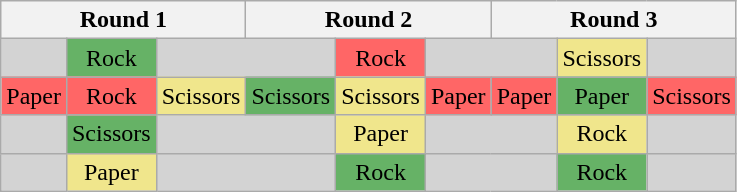<table class="wikitable" style="text-align:center">
<tr>
<th scope="col" colspan="3">Round 1</th>
<th scope="col" colspan="3">Round 2</th>
<th scope="col" colspan="3">Round 3</th>
</tr>
<tr>
<td style="background-color:lightgrey"></td>
<td style="background-color:#66B266">Rock</td>
<td colspan="2" style="background-color:lightgrey"></td>
<td style="background-color:#FF6666">Rock</td>
<td colspan="2" style="background-color:lightgrey"></td>
<td style="background-color:khaki">Scissors</td>
<td style="background-color:lightgrey"></td>
</tr>
<tr>
<td style="background-color:#FF6666">Paper</td>
<td style="background-color:#FF6666">Rock</td>
<td style="background-color:khaki">Scissors</td>
<td style="background-color:#66B266">Scissors</td>
<td style="background-color:khaki">Scissors</td>
<td style="background-color:#FF6666">Paper</td>
<td style="background-color:#FF6666">Paper</td>
<td style="background-color:#66B266">Paper</td>
<td style="background-color:#FF6666">Scissors</td>
</tr>
<tr>
<td style="background-color:lightgrey"></td>
<td style="background-color:#66B266">Scissors</td>
<td colspan="2" style="background-color:lightgrey"></td>
<td style="background-color:khaki">Paper</td>
<td colspan="2" style="background-color:lightgrey"></td>
<td style="background-color:khaki">Rock</td>
<td style="background-color:lightgrey"></td>
</tr>
<tr>
<td style="background-color:lightgrey"></td>
<td style="background-color:khaki">Paper</td>
<td colspan="2" style="background-color:lightgrey"></td>
<td style="background-color:#66B266">Rock</td>
<td colspan="2" style="background-color:lightgrey"></td>
<td style="background-color:#66B266">Rock</td>
<td style="background-color:lightgrey"></td>
</tr>
</table>
